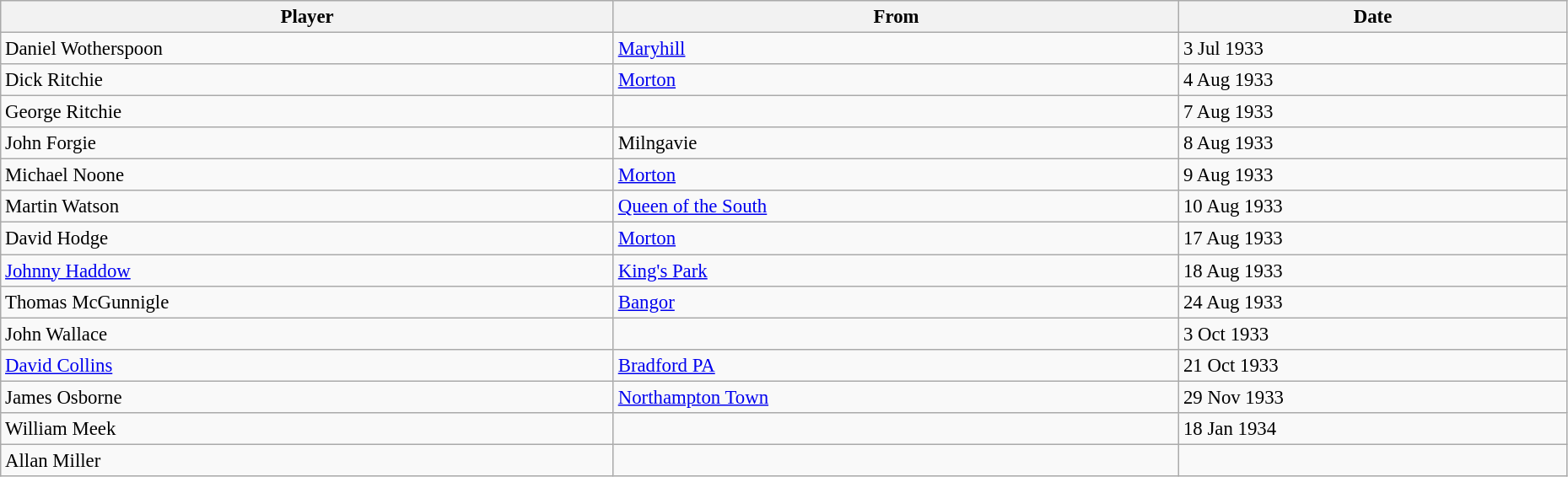<table class="wikitable" style="text-align:center; font-size:95%;width:98%; text-align:left">
<tr>
<th><strong>Player</strong></th>
<th><strong>From</strong></th>
<th><strong>Date</strong></th>
</tr>
<tr>
<td> Daniel Wotherspoon</td>
<td> <a href='#'>Maryhill</a></td>
<td>3 Jul 1933</td>
</tr>
<tr>
<td> Dick Ritchie</td>
<td> <a href='#'>Morton</a></td>
<td>4 Aug 1933</td>
</tr>
<tr>
<td> George Ritchie</td>
<td></td>
<td>7 Aug 1933</td>
</tr>
<tr>
<td> John Forgie</td>
<td> Milngavie</td>
<td>8 Aug 1933</td>
</tr>
<tr>
<td> Michael Noone</td>
<td> <a href='#'>Morton</a></td>
<td>9 Aug 1933</td>
</tr>
<tr>
<td> Martin Watson</td>
<td> <a href='#'>Queen of the South</a></td>
<td>10 Aug 1933</td>
</tr>
<tr>
<td> David Hodge</td>
<td> <a href='#'>Morton</a></td>
<td>17 Aug 1933</td>
</tr>
<tr>
<td> <a href='#'>Johnny Haddow</a></td>
<td> <a href='#'>King's Park</a></td>
<td>18 Aug 1933</td>
</tr>
<tr>
<td> Thomas McGunnigle</td>
<td> <a href='#'>Bangor</a></td>
<td>24 Aug 1933</td>
</tr>
<tr>
<td> John Wallace</td>
<td></td>
<td>3 Oct 1933</td>
</tr>
<tr>
<td> <a href='#'>David Collins</a></td>
<td> <a href='#'>Bradford PA</a></td>
<td>21 Oct 1933</td>
</tr>
<tr>
<td> James Osborne</td>
<td> <a href='#'>Northampton Town</a></td>
<td>29 Nov 1933</td>
</tr>
<tr>
<td> William Meek</td>
<td></td>
<td>18 Jan 1934</td>
</tr>
<tr>
<td> Allan Miller</td>
<td></td>
<td></td>
</tr>
</table>
